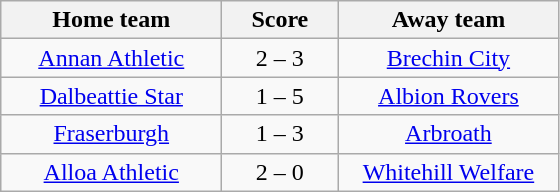<table class="wikitable" style="text-align: center">
<tr>
<th width=140>Home team</th>
<th width=70>Score</th>
<th width=140>Away team</th>
</tr>
<tr>
<td><a href='#'>Annan Athletic</a></td>
<td>2 – 3</td>
<td><a href='#'>Brechin City</a></td>
</tr>
<tr>
<td><a href='#'>Dalbeattie Star</a></td>
<td>1 – 5</td>
<td><a href='#'>Albion Rovers</a></td>
</tr>
<tr>
<td><a href='#'>Fraserburgh</a></td>
<td>1 – 3</td>
<td><a href='#'>Arbroath</a></td>
</tr>
<tr>
<td><a href='#'>Alloa Athletic</a></td>
<td>2 – 0</td>
<td><a href='#'>Whitehill Welfare</a></td>
</tr>
</table>
